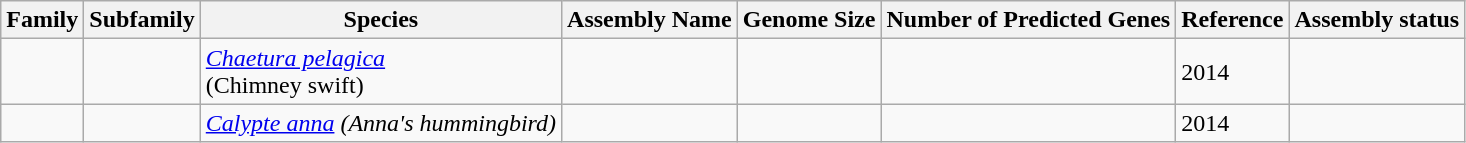<table class="wikitable sortable">
<tr>
<th>Family</th>
<th>Subfamily</th>
<th>Species</th>
<th>Assembly Name</th>
<th>Genome Size</th>
<th>Number of Predicted Genes</th>
<th>Reference</th>
<th>Assembly status</th>
</tr>
<tr>
<td></td>
<td></td>
<td><em><a href='#'>Chaetura pelagica</a></em><br>(Chimney swift)</td>
<td></td>
<td></td>
<td></td>
<td>2014</td>
<td></td>
</tr>
<tr>
<td></td>
<td></td>
<td><em><a href='#'>Calypte anna</a> (Anna's hummingbird)</em></td>
<td></td>
<td></td>
<td></td>
<td>2014</td>
<td></td>
</tr>
</table>
